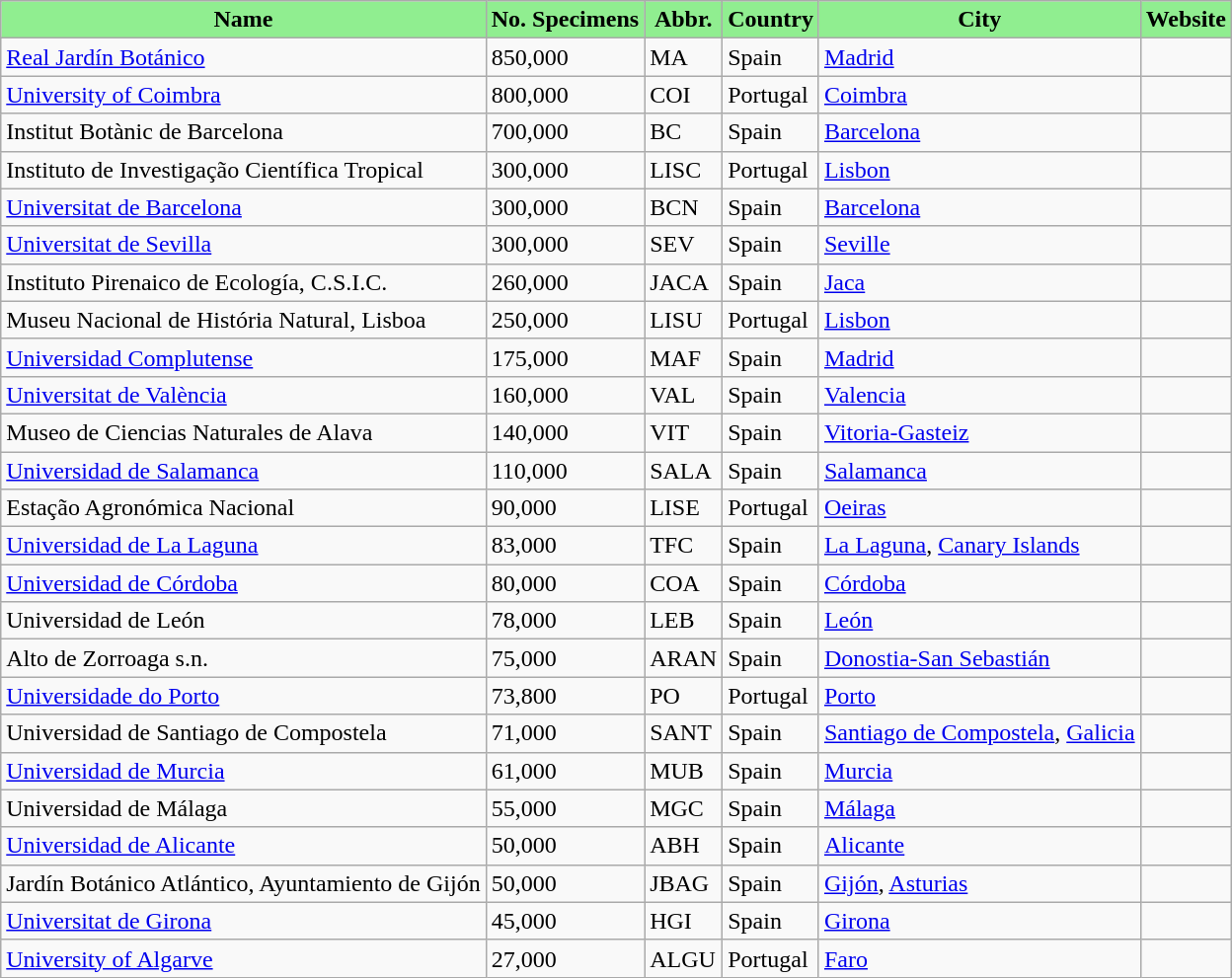<table class="wikitable sortable" align="left" style="margin-left:1em">
<tr>
<th style="background:lightgreen" align="center">Name</th>
<th style="background:lightgreen" align="center">No. Specimens</th>
<th style="background:lightgreen" align="center">Abbr.</th>
<th style="background:lightgreen" align="center">Country</th>
<th style="background:lightgreen" align="center">City</th>
<th style="background:lightgreen" align="center">Website</th>
</tr>
<tr>
<td><a href='#'>Real Jardín Botánico</a></td>
<td>850,000</td>
<td>MA</td>
<td>Spain</td>
<td><a href='#'>Madrid</a></td>
<td></td>
</tr>
<tr>
<td><a href='#'>University of Coimbra</a></td>
<td>800,000</td>
<td>COI</td>
<td>Portugal</td>
<td><a href='#'>Coimbra</a></td>
<td></td>
</tr>
<tr>
<td>Institut Botànic de Barcelona</td>
<td>700,000</td>
<td>BC</td>
<td>Spain</td>
<td><a href='#'>Barcelona</a></td>
<td></td>
</tr>
<tr>
<td>Instituto de Investigação Científica Tropical</td>
<td>300,000</td>
<td>LISC</td>
<td>Portugal</td>
<td><a href='#'>Lisbon</a></td>
<td></td>
</tr>
<tr>
<td><a href='#'>Universitat de Barcelona</a></td>
<td>300,000</td>
<td>BCN</td>
<td>Spain</td>
<td><a href='#'>Barcelona</a></td>
<td></td>
</tr>
<tr>
<td><a href='#'>Universitat de Sevilla</a></td>
<td>300,000</td>
<td>SEV</td>
<td>Spain</td>
<td><a href='#'>Seville</a></td>
<td></td>
</tr>
<tr>
<td>Instituto Pirenaico de Ecología, C.S.I.C.</td>
<td>260,000</td>
<td>JACA</td>
<td>Spain</td>
<td><a href='#'>Jaca</a></td>
<td></td>
</tr>
<tr>
<td>Museu Nacional de História Natural, Lisboa</td>
<td>250,000</td>
<td>LISU</td>
<td>Portugal</td>
<td><a href='#'>Lisbon</a></td>
<td></td>
</tr>
<tr>
<td><a href='#'>Universidad Complutense</a></td>
<td>175,000</td>
<td>MAF</td>
<td>Spain</td>
<td><a href='#'>Madrid</a></td>
<td></td>
</tr>
<tr>
<td><a href='#'>Universitat de València</a></td>
<td>160,000</td>
<td>VAL</td>
<td>Spain</td>
<td><a href='#'>Valencia</a></td>
<td></td>
</tr>
<tr>
<td>Museo de Ciencias Naturales de Alava</td>
<td>140,000</td>
<td>VIT</td>
<td>Spain</td>
<td><a href='#'>Vitoria-Gasteiz</a></td>
<td></td>
</tr>
<tr>
<td><a href='#'>Universidad de Salamanca</a></td>
<td>110,000</td>
<td>SALA</td>
<td>Spain</td>
<td><a href='#'>Salamanca</a></td>
<td></td>
</tr>
<tr>
<td>Estação Agronómica Nacional</td>
<td>90,000</td>
<td>LISE</td>
<td>Portugal</td>
<td><a href='#'>Oeiras</a></td>
<td></td>
</tr>
<tr>
<td><a href='#'>Universidad de La Laguna</a></td>
<td>83,000</td>
<td>TFC</td>
<td>Spain</td>
<td><a href='#'>La Laguna</a>, <a href='#'>Canary Islands</a></td>
<td></td>
</tr>
<tr>
<td><a href='#'>Universidad de Córdoba</a></td>
<td>80,000</td>
<td>COA</td>
<td>Spain</td>
<td><a href='#'>Córdoba</a></td>
<td></td>
</tr>
<tr>
<td>Universidad de León</td>
<td>78,000</td>
<td>LEB</td>
<td>Spain</td>
<td><a href='#'>León</a></td>
<td></td>
</tr>
<tr>
<td>Alto de Zorroaga s.n.</td>
<td>75,000</td>
<td>ARAN</td>
<td>Spain</td>
<td><a href='#'>Donostia-San Sebastián</a></td>
<td></td>
</tr>
<tr>
<td><a href='#'>Universidade do Porto</a></td>
<td>73,800</td>
<td>PO</td>
<td>Portugal</td>
<td><a href='#'>Porto</a></td>
<td></td>
</tr>
<tr>
<td>Universidad de Santiago de Compostela</td>
<td>71,000</td>
<td>SANT</td>
<td>Spain</td>
<td><a href='#'>Santiago de Compostela</a>, <a href='#'>Galicia</a></td>
<td></td>
</tr>
<tr>
<td><a href='#'>Universidad de Murcia</a></td>
<td>61,000</td>
<td>MUB</td>
<td>Spain</td>
<td><a href='#'>Murcia</a></td>
<td></td>
</tr>
<tr>
<td>Universidad de Málaga</td>
<td>55,000</td>
<td>MGC</td>
<td>Spain</td>
<td><a href='#'>Málaga</a></td>
<td></td>
</tr>
<tr>
<td><a href='#'>Universidad de Alicante</a></td>
<td>50,000</td>
<td>ABH</td>
<td>Spain</td>
<td><a href='#'>Alicante</a></td>
<td></td>
</tr>
<tr>
<td>Jardín Botánico Atlántico, Ayuntamiento de Gijón</td>
<td>50,000</td>
<td>JBAG</td>
<td>Spain</td>
<td><a href='#'>Gijón</a>, <a href='#'>Asturias</a></td>
<td></td>
</tr>
<tr>
<td><a href='#'>Universitat de Girona</a></td>
<td>45,000</td>
<td>HGI</td>
<td>Spain</td>
<td><a href='#'>Girona</a></td>
<td></td>
</tr>
<tr>
<td><a href='#'>University of Algarve</a></td>
<td>27,000</td>
<td>ALGU</td>
<td>Portugal</td>
<td><a href='#'>Faro</a></td>
<td></td>
</tr>
</table>
